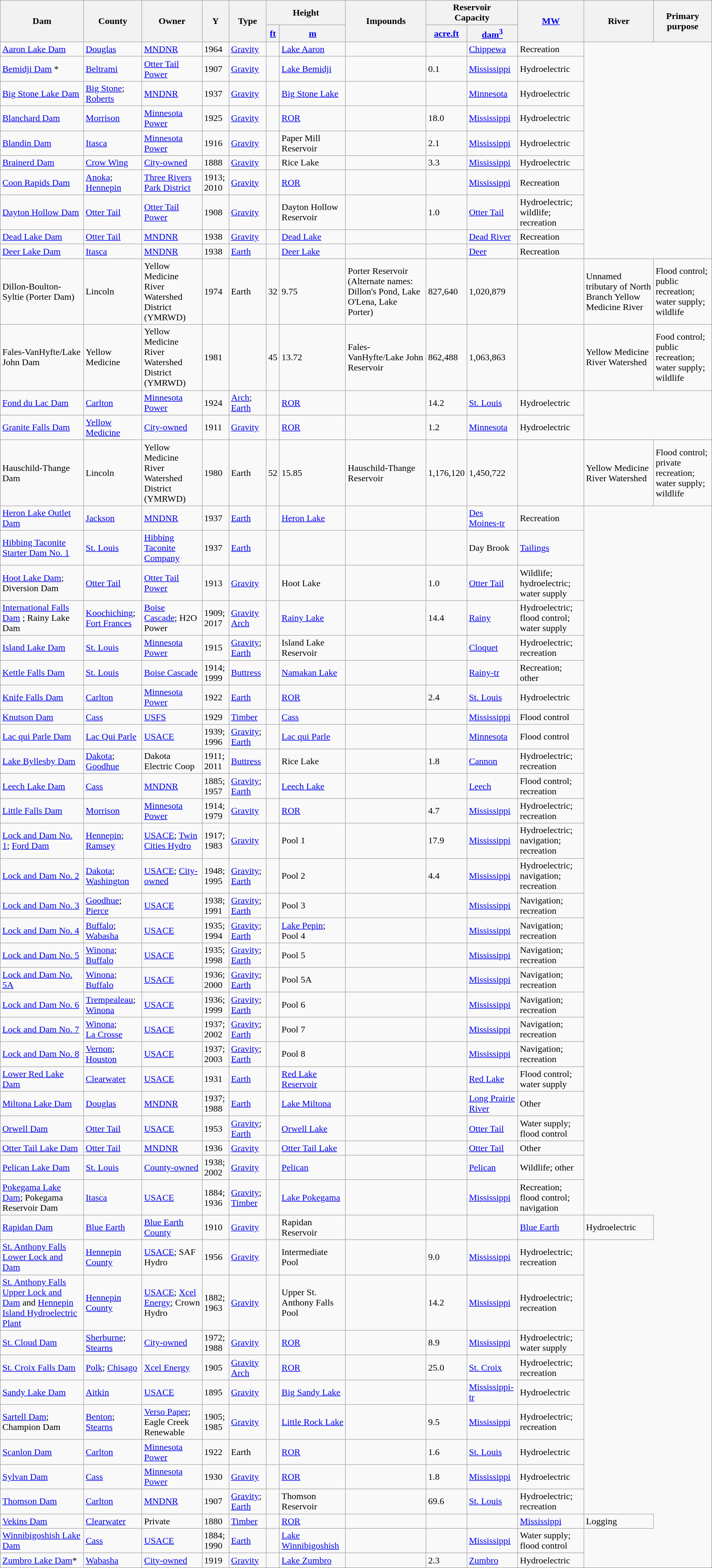<table class="wikitable sortable" border="1">
<tr>
<th rowspan=2>Dam</th>
<th rowspan=2>County</th>
<th rowspan=2>Owner</th>
<th rowspan=2>Y</th>
<th rowspan=2>Type</th>
<th colspan=2>Height</th>
<th rowspan=2>Impounds</th>
<th colspan=2>Reservoir<br>Capacity</th>
<th rowspan=2><a href='#'>MW</a></th>
<th rowspan=2>River</th>
<th rowspan=2>Primary<br>purpose</th>
</tr>
<tr>
<th><a href='#'>ft</a></th>
<th><a href='#'>m</a></th>
<th><a href='#'>acre.ft</a></th>
<th><a href='#'>dam<sup>3</sup></a></th>
</tr>
<tr>
<td><a href='#'>Aaron Lake Dam</a></td>
<td><a href='#'>Douglas</a></td>
<td><a href='#'>MNDNR</a></td>
<td>1964</td>
<td><a href='#'>Gravity</a></td>
<td></td>
<td><a href='#'>Lake Aaron</a></td>
<td></td>
<td></td>
<td><a href='#'>Chippewa</a></td>
<td>Recreation</td>
</tr>
<tr>
<td><a href='#'>Bemidji Dam</a> *</td>
<td><a href='#'>Beltrami</a></td>
<td><a href='#'>Otter Tail Power</a></td>
<td>1907</td>
<td><a href='#'>Gravity</a></td>
<td></td>
<td><a href='#'>Lake Bemidji</a></td>
<td></td>
<td>0.1</td>
<td><a href='#'>Mississippi</a></td>
<td>Hydroelectric</td>
</tr>
<tr>
<td><a href='#'>Big Stone Lake Dam</a> </td>
<td><a href='#'>Big Stone</a>; <a href='#'>Roberts</a></td>
<td><a href='#'>MNDNR</a></td>
<td>1937</td>
<td><a href='#'>Gravity</a></td>
<td></td>
<td><a href='#'>Big Stone Lake</a></td>
<td></td>
<td></td>
<td><a href='#'>Minnesota</a></td>
<td>Hydroelectric</td>
</tr>
<tr>
<td><a href='#'>Blanchard Dam</a></td>
<td><a href='#'>Morrison</a></td>
<td><a href='#'>Minnesota Power</a></td>
<td>1925</td>
<td><a href='#'>Gravity</a></td>
<td></td>
<td><a href='#'>ROR</a></td>
<td></td>
<td>18.0</td>
<td><a href='#'>Mississippi</a></td>
<td>Hydroelectric</td>
</tr>
<tr>
<td><a href='#'>Blandin Dam</a></td>
<td><a href='#'>Itasca</a></td>
<td><a href='#'>Minnesota Power</a></td>
<td>1916</td>
<td><a href='#'>Gravity</a></td>
<td></td>
<td>Paper Mill Reservoir</td>
<td></td>
<td>2.1</td>
<td><a href='#'>Mississippi</a></td>
<td>Hydroelectric</td>
</tr>
<tr>
<td><a href='#'>Brainerd Dam</a></td>
<td><a href='#'>Crow Wing</a></td>
<td><a href='#'>City-owned</a></td>
<td>1888</td>
<td><a href='#'>Gravity</a></td>
<td></td>
<td>Rice Lake</td>
<td></td>
<td>3.3</td>
<td><a href='#'>Mississippi</a></td>
<td>Hydroelectric</td>
</tr>
<tr>
<td><a href='#'>Coon Rapids Dam</a></td>
<td><a href='#'>Anoka</a>; <a href='#'>Hennepin</a></td>
<td><a href='#'>Three Rivers Park District</a></td>
<td>1913; 2010</td>
<td><a href='#'>Gravity</a></td>
<td></td>
<td><a href='#'>ROR</a></td>
<td></td>
<td></td>
<td><a href='#'>Mississippi</a></td>
<td>Recreation</td>
</tr>
<tr>
<td><a href='#'>Dayton Hollow Dam</a></td>
<td><a href='#'>Otter Tail</a></td>
<td><a href='#'>Otter Tail Power</a></td>
<td>1908</td>
<td><a href='#'>Gravity</a></td>
<td></td>
<td>Dayton Hollow Reservoir</td>
<td></td>
<td>1.0</td>
<td><a href='#'>Otter Tail</a></td>
<td>Hydroelectric; wildlife; recreation</td>
</tr>
<tr>
<td><a href='#'>Dead Lake Dam</a></td>
<td><a href='#'>Otter Tail</a></td>
<td><a href='#'>MNDNR</a></td>
<td>1938</td>
<td><a href='#'>Gravity</a></td>
<td></td>
<td><a href='#'>Dead Lake</a></td>
<td></td>
<td></td>
<td><a href='#'>Dead River</a></td>
<td>Recreation</td>
</tr>
<tr>
<td><a href='#'>Deer Lake Dam</a></td>
<td><a href='#'>Itasca</a></td>
<td><a href='#'>MNDNR</a></td>
<td>1938</td>
<td><a href='#'>Earth</a></td>
<td></td>
<td><a href='#'>Deer Lake</a></td>
<td></td>
<td></td>
<td><a href='#'>Deer</a></td>
<td>Recreation</td>
</tr>
<tr>
<td>Dillon-Boulton-Syltie (Porter Dam)</td>
<td>Lincoln</td>
<td>Yellow Medicine River Watershed District (YMRWD)</td>
<td>1974</td>
<td>Earth</td>
<td>32</td>
<td>9.75</td>
<td>Porter Reservoir (Alternate names: Dillon's Pond, Lake O'Lena, Lake Porter)</td>
<td>827,640</td>
<td>1,020,879</td>
<td></td>
<td>Unnamed tributary of North Branch Yellow Medicine River</td>
<td>Flood control; public recreation; water supply; wildlife</td>
</tr>
<tr>
<td>Fales-VanHyfte/Lake John Dam</td>
<td>Yellow Medicine</td>
<td>Yellow Medicine River Watershed District (YMRWD)</td>
<td>1981</td>
<td></td>
<td>45</td>
<td>13.72</td>
<td>Fales-VanHyfte/Lake John Reservoir</td>
<td>862,488</td>
<td>1,063,863</td>
<td></td>
<td>Yellow Medicine River Watershed</td>
<td>Food control; public recreation; water supply; wildlife</td>
</tr>
<tr>
<td><a href='#'>Fond du Lac Dam</a></td>
<td><a href='#'>Carlton</a></td>
<td><a href='#'>Minnesota Power</a></td>
<td>1924</td>
<td><a href='#'>Arch</a>; <a href='#'>Earth</a></td>
<td></td>
<td><a href='#'>ROR</a></td>
<td></td>
<td>14.2</td>
<td><a href='#'>St. Louis</a></td>
<td>Hydroelectric</td>
</tr>
<tr>
<td><a href='#'>Granite Falls Dam</a></td>
<td><a href='#'>Yellow Medicine</a></td>
<td><a href='#'>City-owned</a></td>
<td>1911</td>
<td><a href='#'>Gravity</a></td>
<td></td>
<td><a href='#'>ROR</a></td>
<td></td>
<td>1.2</td>
<td><a href='#'>Minnesota</a></td>
<td>Hydroelectric</td>
</tr>
<tr>
<td>Hauschild-Thange Dam</td>
<td>Lincoln</td>
<td>Yellow Medicine River Watershed District (YMRWD)</td>
<td>1980</td>
<td>Earth</td>
<td>52</td>
<td>15.85</td>
<td>Hauschild-Thange Reservoir</td>
<td>1,176,120</td>
<td>1,450,722</td>
<td></td>
<td>Yellow Medicine River Watershed</td>
<td>Flood control; private recreation; water supply; wildlife</td>
</tr>
<tr>
<td><a href='#'>Heron Lake Outlet Dam</a></td>
<td><a href='#'>Jackson</a></td>
<td><a href='#'>MNDNR</a></td>
<td>1937</td>
<td><a href='#'>Earth</a></td>
<td></td>
<td><a href='#'>Heron Lake</a></td>
<td></td>
<td></td>
<td><a href='#'>Des Moines-tr</a></td>
<td>Recreation</td>
</tr>
<tr>
<td><a href='#'>Hibbing Taconite Starter Dam No. 1</a></td>
<td><a href='#'>St. Louis</a></td>
<td><a href='#'>Hibbing Taconite Company</a></td>
<td>1937</td>
<td><a href='#'>Earth</a></td>
<td></td>
<td></td>
<td></td>
<td></td>
<td>Day Brook</td>
<td><a href='#'>Tailings</a></td>
</tr>
<tr>
<td><a href='#'>Hoot Lake Dam</a>; Diversion Dam</td>
<td><a href='#'>Otter Tail</a></td>
<td><a href='#'>Otter Tail Power</a></td>
<td>1913</td>
<td><a href='#'>Gravity</a></td>
<td></td>
<td>Hoot Lake</td>
<td></td>
<td>1.0</td>
<td><a href='#'>Otter Tail</a></td>
<td>Wildlife; hydroelectric; water supply</td>
</tr>
<tr>
<td><a href='#'>International Falls Dam</a> ; Rainy Lake Dam </td>
<td><a href='#'>Koochiching</a>; <a href='#'>Fort Frances</a></td>
<td><a href='#'>Boise Cascade</a>; H2O Power</td>
<td>1909; 2017</td>
<td><a href='#'>Gravity</a> <a href='#'>Arch</a></td>
<td></td>
<td><a href='#'>Rainy Lake</a></td>
<td></td>
<td>14.4</td>
<td><a href='#'>Rainy</a></td>
<td>Hydroelectric; flood control; water supply</td>
</tr>
<tr>
<td><a href='#'>Island Lake Dam</a> </td>
<td><a href='#'>St. Louis</a></td>
<td><a href='#'>Minnesota Power</a></td>
<td>1915</td>
<td><a href='#'>Gravity</a>; <a href='#'>Earth</a></td>
<td></td>
<td>Island Lake Reservoir</td>
<td></td>
<td></td>
<td><a href='#'>Cloquet</a></td>
<td>Hydroelectric; recreation</td>
</tr>
<tr>
<td><a href='#'>Kettle Falls Dam</a>  </td>
<td><a href='#'>St. Louis</a></td>
<td><a href='#'>Boise Cascade</a></td>
<td>1914; 1999</td>
<td><a href='#'>Buttress</a></td>
<td></td>
<td><a href='#'>Namakan Lake</a></td>
<td></td>
<td></td>
<td><a href='#'>Rainy-tr</a></td>
<td>Recreation; other</td>
</tr>
<tr>
<td><a href='#'>Knife Falls Dam</a></td>
<td><a href='#'>Carlton</a></td>
<td><a href='#'>Minnesota Power</a></td>
<td>1922</td>
<td><a href='#'>Earth</a></td>
<td></td>
<td><a href='#'>ROR</a></td>
<td></td>
<td>2.4</td>
<td><a href='#'>St. Louis</a></td>
<td>Hydroelectric</td>
</tr>
<tr>
<td><a href='#'>Knutson Dam</a></td>
<td><a href='#'>Cass</a></td>
<td><a href='#'>USFS</a></td>
<td>1929</td>
<td><a href='#'>Timber</a></td>
<td></td>
<td><a href='#'>Cass</a></td>
<td></td>
<td></td>
<td><a href='#'>Mississippi</a></td>
<td>Flood control</td>
</tr>
<tr>
<td><a href='#'>Lac qui Parle Dam</a></td>
<td><a href='#'>Lac Qui Parle</a></td>
<td><a href='#'>USACE</a></td>
<td>1939; 1996</td>
<td><a href='#'>Gravity</a>; <a href='#'>Earth</a></td>
<td></td>
<td><a href='#'>Lac qui Parle</a></td>
<td></td>
<td></td>
<td><a href='#'>Minnesota</a></td>
<td>Flood control</td>
</tr>
<tr>
<td><a href='#'>Lake Byllesby Dam</a></td>
<td><a href='#'>Dakota</a>; <a href='#'>Goodhue</a></td>
<td>Dakota Electric Coop</td>
<td>1911; 2011</td>
<td><a href='#'>Buttress</a></td>
<td></td>
<td>Rice Lake</td>
<td></td>
<td>1.8</td>
<td><a href='#'>Cannon</a></td>
<td>Hydroelectric; recreation</td>
</tr>
<tr>
<td><a href='#'>Leech Lake Dam</a></td>
<td><a href='#'>Cass</a></td>
<td><a href='#'>MNDNR</a></td>
<td>1885; 1957</td>
<td><a href='#'>Gravity</a>; <a href='#'>Earth</a></td>
<td></td>
<td><a href='#'>Leech Lake</a></td>
<td></td>
<td></td>
<td><a href='#'>Leech</a></td>
<td>Flood control; recreation</td>
</tr>
<tr>
<td><a href='#'>Little Falls Dam</a></td>
<td><a href='#'>Morrison</a></td>
<td><a href='#'>Minnesota Power</a></td>
<td>1914; 1979</td>
<td><a href='#'>Gravity</a></td>
<td></td>
<td><a href='#'>ROR</a></td>
<td></td>
<td>4.7</td>
<td><a href='#'>Mississippi</a></td>
<td>Hydroelectric; recreation</td>
</tr>
<tr>
<td><a href='#'>Lock and Dam No. 1</a>; <a href='#'>Ford Dam</a></td>
<td><a href='#'>Hennepin</a>; <a href='#'>Ramsey</a></td>
<td><a href='#'>USACE</a>; <a href='#'>Twin Cities Hydro</a></td>
<td>1917; 1983</td>
<td><a href='#'>Gravity</a></td>
<td></td>
<td>Pool 1</td>
<td></td>
<td>17.9</td>
<td><a href='#'>Mississippi</a></td>
<td>Hydroelectric; navigation; recreation</td>
</tr>
<tr>
<td><a href='#'>Lock and Dam No. 2</a></td>
<td><a href='#'>Dakota</a>; <a href='#'>Washington</a></td>
<td><a href='#'>USACE</a>; <a href='#'>City-owned</a></td>
<td>1948; 1995</td>
<td><a href='#'>Gravity</a>; <a href='#'>Earth</a></td>
<td></td>
<td>Pool 2</td>
<td></td>
<td>4.4</td>
<td><a href='#'>Mississippi</a></td>
<td>Hydroelectric; navigation; recreation</td>
</tr>
<tr>
<td><a href='#'>Lock and Dam No. 3</a> </td>
<td><a href='#'>Goodhue</a>; <a href='#'>Pierce</a></td>
<td><a href='#'>USACE</a></td>
<td>1938; 1991</td>
<td><a href='#'>Gravity</a>; <a href='#'>Earth</a></td>
<td></td>
<td>Pool 3</td>
<td></td>
<td></td>
<td><a href='#'>Mississippi</a></td>
<td>Navigation; recreation</td>
</tr>
<tr>
<td><a href='#'>Lock and Dam No. 4</a> </td>
<td><a href='#'>Buffalo</a>; <a href='#'>Wabasha</a></td>
<td><a href='#'>USACE</a></td>
<td>1935; 1994</td>
<td><a href='#'>Gravity</a>; <a href='#'>Earth</a></td>
<td></td>
<td><a href='#'>Lake Pepin</a>; Pool 4</td>
<td></td>
<td></td>
<td><a href='#'>Mississippi</a></td>
<td>Navigation; recreation</td>
</tr>
<tr>
<td><a href='#'>Lock and Dam No. 5</a> </td>
<td><a href='#'>Winona</a>; <a href='#'>Buffalo</a></td>
<td><a href='#'>USACE</a></td>
<td>1935; 1998</td>
<td><a href='#'>Gravity</a>; <a href='#'>Earth</a></td>
<td></td>
<td>Pool 5</td>
<td></td>
<td></td>
<td><a href='#'>Mississippi</a></td>
<td>Navigation; recreation</td>
</tr>
<tr>
<td><a href='#'>Lock and Dam No. 5A</a> </td>
<td><a href='#'>Winona</a>; <a href='#'>Buffalo</a></td>
<td><a href='#'>USACE</a></td>
<td>1936; 2000</td>
<td><a href='#'>Gravity</a>; <a href='#'>Earth</a></td>
<td></td>
<td>Pool 5A</td>
<td></td>
<td></td>
<td><a href='#'>Mississippi</a></td>
<td>Navigation; recreation</td>
</tr>
<tr>
<td><a href='#'>Lock and Dam No. 6</a> </td>
<td><a href='#'>Trempealeau</a>; <a href='#'>Winona</a></td>
<td><a href='#'>USACE</a></td>
<td>1936; 1999</td>
<td><a href='#'>Gravity</a>; <a href='#'>Earth</a></td>
<td></td>
<td>Pool 6</td>
<td></td>
<td></td>
<td><a href='#'>Mississippi</a></td>
<td>Navigation; recreation</td>
</tr>
<tr>
<td><a href='#'>Lock and Dam No. 7</a> </td>
<td><a href='#'>Winona</a>;<br><a href='#'>La Crosse</a></td>
<td><a href='#'>USACE</a></td>
<td>1937; 2002</td>
<td><a href='#'>Gravity</a>; <a href='#'>Earth</a></td>
<td></td>
<td>Pool 7</td>
<td></td>
<td></td>
<td><a href='#'>Mississippi</a></td>
<td>Navigation; recreation</td>
</tr>
<tr>
<td><a href='#'>Lock and Dam No. 8</a> </td>
<td><a href='#'>Vernon</a>; <a href='#'>Houston</a></td>
<td><a href='#'>USACE</a></td>
<td>1937; 2003</td>
<td><a href='#'>Gravity</a>; <a href='#'>Earth</a></td>
<td></td>
<td>Pool 8</td>
<td></td>
<td></td>
<td><a href='#'>Mississippi</a></td>
<td>Navigation; recreation</td>
</tr>
<tr>
<td><a href='#'>Lower Red Lake Dam</a></td>
<td><a href='#'>Clearwater</a></td>
<td><a href='#'>USACE</a></td>
<td>1931</td>
<td><a href='#'>Earth</a></td>
<td></td>
<td><a href='#'>Red Lake Reservoir</a></td>
<td></td>
<td></td>
<td><a href='#'>Red Lake</a></td>
<td>Flood control; water supply</td>
</tr>
<tr>
<td><a href='#'>Miltona Lake Dam</a></td>
<td><a href='#'>Douglas</a></td>
<td><a href='#'>MNDNR</a></td>
<td>1937; 1988</td>
<td><a href='#'>Earth</a></td>
<td></td>
<td><a href='#'>Lake Miltona</a></td>
<td></td>
<td></td>
<td><a href='#'>Long Prairie River</a></td>
<td>Other</td>
</tr>
<tr>
<td><a href='#'>Orwell Dam</a></td>
<td><a href='#'>Otter Tail</a></td>
<td><a href='#'>USACE</a></td>
<td>1953</td>
<td><a href='#'>Gravity</a>; <a href='#'>Earth</a></td>
<td></td>
<td><a href='#'>Orwell Lake</a></td>
<td></td>
<td></td>
<td><a href='#'>Otter Tail</a></td>
<td>Water supply; flood control</td>
</tr>
<tr>
<td><a href='#'>Otter Tail Lake Dam</a></td>
<td><a href='#'>Otter Tail</a></td>
<td><a href='#'>MNDNR</a></td>
<td>1936</td>
<td><a href='#'>Gravity</a></td>
<td></td>
<td><a href='#'>Otter Tail Lake</a></td>
<td></td>
<td></td>
<td><a href='#'>Otter Tail</a></td>
<td>Other</td>
</tr>
<tr>
<td><a href='#'>Pelican Lake Dam</a> </td>
<td><a href='#'>St. Louis</a></td>
<td><a href='#'>County-owned</a></td>
<td>1938; 2002</td>
<td><a href='#'>Gravity</a></td>
<td></td>
<td><a href='#'>Pelican</a></td>
<td></td>
<td></td>
<td><a href='#'>Pelican</a></td>
<td>Wildlife; other</td>
</tr>
<tr>
<td><a href='#'>Pokegama Lake Dam</a>; Pokegama Reservoir Dam </td>
<td><a href='#'>Itasca</a></td>
<td><a href='#'>USACE</a></td>
<td>1884; 1936</td>
<td><a href='#'>Gravity</a>; <a href='#'>Timber</a></td>
<td></td>
<td><a href='#'>Lake Pokegama</a></td>
<td></td>
<td></td>
<td><a href='#'>Mississippi</a></td>
<td>Recreation; flood control; navigation</td>
</tr>
<tr>
<td><a href='#'>Rapidan Dam</a></td>
<td><a href='#'>Blue Earth</a></td>
<td><a href='#'>Blue Earth County</a></td>
<td>1910</td>
<td><a href='#'>Gravity</a></td>
<td></td>
<td>Rapidan Reservoir</td>
<td></td>
<td></td>
<td></td>
<td><a href='#'>Blue Earth</a></td>
<td>Hydroelectric</td>
</tr>
<tr>
<td><a href='#'>St. Anthony Falls Lower Lock and Dam</a></td>
<td><a href='#'>Hennepin County</a></td>
<td><a href='#'>USACE</a>; SAF Hydro</td>
<td>1956</td>
<td><a href='#'>Gravity</a></td>
<td></td>
<td>Intermediate Pool</td>
<td></td>
<td>9.0</td>
<td><a href='#'>Mississippi</a></td>
<td>Hydroelectric; recreation</td>
</tr>
<tr>
<td><a href='#'>St. Anthony Falls Upper Lock and Dam</a> and <a href='#'>Hennepin Island Hydroelectric Plant</a> </td>
<td><a href='#'>Hennepin County</a></td>
<td><a href='#'>USACE</a>; <a href='#'>Xcel Energy</a>; Crown Hydro</td>
<td>1882; 1963</td>
<td><a href='#'>Gravity</a></td>
<td></td>
<td>Upper St. Anthony Falls Pool</td>
<td></td>
<td>14.2</td>
<td><a href='#'>Mississippi</a></td>
<td>Hydroelectric; recreation</td>
</tr>
<tr>
<td><a href='#'>St. Cloud Dam</a></td>
<td><a href='#'>Sherburne</a>; <a href='#'>Stearns</a></td>
<td><a href='#'>City-owned</a></td>
<td>1972; 1988</td>
<td><a href='#'>Gravity</a></td>
<td></td>
<td><a href='#'>ROR</a></td>
<td></td>
<td>8.9</td>
<td><a href='#'>Mississippi</a></td>
<td>Hydroelectric; water supply</td>
</tr>
<tr>
<td><a href='#'>St. Croix Falls Dam</a> </td>
<td><a href='#'>Polk</a>; <a href='#'>Chisago</a></td>
<td><a href='#'>Xcel Energy</a></td>
<td>1905</td>
<td><a href='#'>Gravity</a> <a href='#'>Arch</a></td>
<td></td>
<td><a href='#'>ROR</a></td>
<td></td>
<td>25.0</td>
<td><a href='#'>St. Croix</a></td>
<td>Hydroelectric; recreation</td>
</tr>
<tr>
<td><a href='#'>Sandy Lake Dam</a></td>
<td><a href='#'>Aitkin</a></td>
<td><a href='#'>USACE</a></td>
<td>1895</td>
<td><a href='#'>Gravity</a></td>
<td></td>
<td><a href='#'>Big Sandy Lake</a></td>
<td></td>
<td></td>
<td><a href='#'>Mississippi-tr</a></td>
<td>Hydroelectric</td>
</tr>
<tr>
<td><a href='#'>Sartell Dam</a>; Champion Dam</td>
<td><a href='#'>Benton</a>; <a href='#'>Stearns</a></td>
<td><a href='#'>Verso Paper</a>; Eagle Creek Renewable</td>
<td>1905; 1985</td>
<td><a href='#'>Gravity</a></td>
<td></td>
<td><a href='#'>Little Rock Lake</a></td>
<td></td>
<td>9.5</td>
<td><a href='#'>Mississippi</a></td>
<td>Hydroelectric; recreation</td>
</tr>
<tr>
<td><a href='#'>Scanlon Dam</a></td>
<td><a href='#'>Carlton</a></td>
<td><a href='#'>Minnesota Power</a></td>
<td>1922</td>
<td>Earth</td>
<td></td>
<td><a href='#'>ROR</a></td>
<td></td>
<td>1.6</td>
<td><a href='#'>St. Louis</a></td>
<td>Hydroelectric</td>
</tr>
<tr>
<td><a href='#'>Sylvan Dam</a></td>
<td><a href='#'>Cass</a></td>
<td><a href='#'>Minnesota Power</a></td>
<td>1930</td>
<td><a href='#'>Gravity</a></td>
<td></td>
<td><a href='#'>ROR</a></td>
<td></td>
<td>1.8</td>
<td><a href='#'>Mississippi</a></td>
<td>Hydroelectric</td>
</tr>
<tr>
<td><a href='#'>Thomson Dam</a> </td>
<td><a href='#'>Carlton</a></td>
<td><a href='#'>MNDNR</a></td>
<td>1907</td>
<td><a href='#'>Gravity</a>; <a href='#'>Earth</a></td>
<td></td>
<td>Thomson Reservoir</td>
<td></td>
<td>69.6</td>
<td><a href='#'>St. Louis</a></td>
<td>Hydroelectric; recreation</td>
</tr>
<tr>
<td><a href='#'>Vekins Dam</a></td>
<td><a href='#'>Clearwater</a></td>
<td>Private</td>
<td>1880</td>
<td><a href='#'>Timber</a></td>
<td></td>
<td><a href='#'>ROR</a></td>
<td></td>
<td></td>
<td></td>
<td><a href='#'>Mississippi</a></td>
<td>Logging</td>
</tr>
<tr>
<td><a href='#'>Winnibigoshish Lake Dam</a></td>
<td><a href='#'>Cass</a></td>
<td><a href='#'>USACE</a></td>
<td>1884; 1990</td>
<td><a href='#'>Earth</a></td>
<td></td>
<td><a href='#'>Lake Winnibigoshish</a></td>
<td></td>
<td></td>
<td><a href='#'>Mississippi</a></td>
<td>Water supply; flood control</td>
</tr>
<tr>
<td><a href='#'>Zumbro Lake Dam</a>*</td>
<td><a href='#'>Wabasha</a></td>
<td><a href='#'>City-owned</a></td>
<td>1919</td>
<td><a href='#'>Gravity</a></td>
<td></td>
<td><a href='#'>Lake Zumbro</a></td>
<td></td>
<td>2.3</td>
<td><a href='#'>Zumbro</a></td>
<td>Hydroelectric</td>
</tr>
</table>
